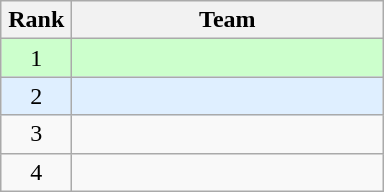<table class="wikitable" style="text-align: center;">
<tr>
<th width=40>Rank</th>
<th width=200>Team</th>
</tr>
<tr bgcolor=#ccffcc>
<td>1</td>
<td align=left></td>
</tr>
<tr bgcolor=#dfefff>
<td>2</td>
<td align=left></td>
</tr>
<tr>
<td>3</td>
<td align=left></td>
</tr>
<tr>
<td>4</td>
<td align=left></td>
</tr>
</table>
